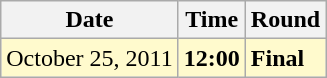<table class="wikitable">
<tr>
<th>Date</th>
<th>Time</th>
<th>Round</th>
</tr>
<tr style=background:lemonchiffon>
<td>October 25, 2011</td>
<td><strong>12:00</strong></td>
<td><strong>Final</strong></td>
</tr>
</table>
